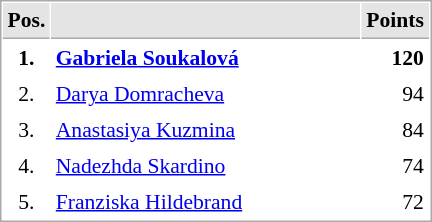<table cellspacing="1" cellpadding="3" style="border:1px solid #AAAAAA;font-size:90%">
<tr bgcolor="#E4E4E4">
<th style="border-bottom:1px solid #AAAAAA" width=10>Pos.</th>
<th style="border-bottom:1px solid #AAAAAA" width=200></th>
<th style="border-bottom:1px solid #AAAAAA" width=20>Points</th>
</tr>
<tr>
<td align="center"><strong>1.</strong></td>
<td> <strong><a href='#'>Gabriela Soukalová</a></strong></td>
<td align="right"><strong>120</strong></td>
</tr>
<tr>
<td align="center">2.</td>
<td> <a href='#'>Darya Domracheva</a></td>
<td align="right">94</td>
</tr>
<tr>
<td align="center">3.</td>
<td> <a href='#'>Anastasiya Kuzmina</a></td>
<td align="right">84</td>
</tr>
<tr>
<td align="center">4.</td>
<td> <a href='#'>Nadezhda Skardino</a></td>
<td align="right">74</td>
</tr>
<tr>
<td align="center">5.</td>
<td> <a href='#'>Franziska Hildebrand</a></td>
<td align="right">72</td>
</tr>
</table>
